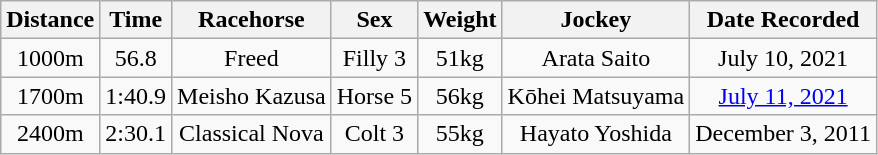<table class="wikitable" style="text-align: center;">
<tr>
<th>Distance</th>
<th>Time</th>
<th>Racehorse</th>
<th>Sex</th>
<th>Weight</th>
<th>Jockey</th>
<th>Date Recorded</th>
</tr>
<tr>
<td>1000m</td>
<td>56.8</td>
<td>Freed</td>
<td>Filly 3</td>
<td>51kg</td>
<td>Arata Saito</td>
<td>July 10, 2021</td>
</tr>
<tr>
<td>1700m</td>
<td>1:40.9</td>
<td>Meisho Kazusa</td>
<td>Horse 5</td>
<td>56kg</td>
<td>Kōhei Matsuyama</td>
<td><a href='#'>July 11, 2021</a></td>
</tr>
<tr>
<td>2400m</td>
<td>2:30.1</td>
<td>Classical Nova</td>
<td>Colt 3</td>
<td>55kg</td>
<td>Hayato Yoshida</td>
<td>December 3, 2011</td>
</tr>
</table>
